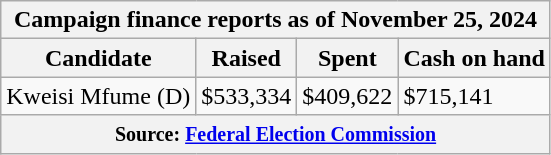<table class="wikitable sortable">
<tr>
<th colspan=4>Campaign finance reports as of November 25, 2024</th>
</tr>
<tr style="text-align:center;">
<th>Candidate</th>
<th>Raised</th>
<th>Spent</th>
<th>Cash on hand</th>
</tr>
<tr>
<td>Kweisi Mfume (D)</td>
<td>$533,334</td>
<td>$409,622</td>
<td>$715,141</td>
</tr>
<tr>
<th colspan="4"><small>Source: <a href='#'>Federal Election Commission</a></small></th>
</tr>
</table>
